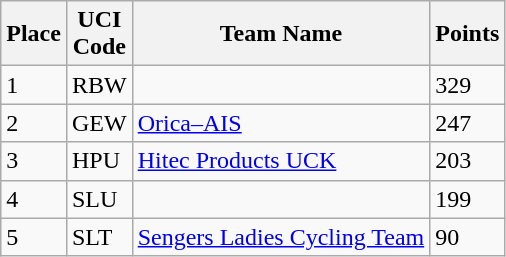<table class="wikitable">
<tr>
<th>Place</th>
<th>UCI<br>Code</th>
<th>Team Name</th>
<th>Points</th>
</tr>
<tr>
<td>1</td>
<td>RBW</td>
<td></td>
<td>329</td>
</tr>
<tr>
<td>2</td>
<td>GEW</td>
<td><a href='#'>Orica–AIS</a></td>
<td>247</td>
</tr>
<tr>
<td>3</td>
<td>HPU</td>
<td><a href='#'>Hitec Products UCK</a></td>
<td>203</td>
</tr>
<tr>
<td>4</td>
<td>SLU</td>
<td></td>
<td>199</td>
</tr>
<tr>
<td>5</td>
<td>SLT</td>
<td><a href='#'>Sengers Ladies Cycling Team</a></td>
<td>90</td>
</tr>
</table>
